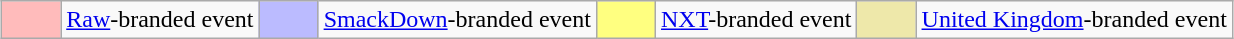<table class="wikitable" style="margin: 0 auto">
<tr>
<td style="background:#FBB; width:2em"></td>
<td><a href='#'>Raw</a>-branded event</td>
<td style="background:#BBF; width:2em"></td>
<td><a href='#'>SmackDown</a>-branded event</td>
<td style="background: #FFFF80; width: 2em"></td>
<td><a href='#'>NXT</a>-branded event</td>
<td style="background: #EEE8AA; width: 2em"></td>
<td><a href='#'>United Kingdom</a>-branded event</td>
</tr>
</table>
